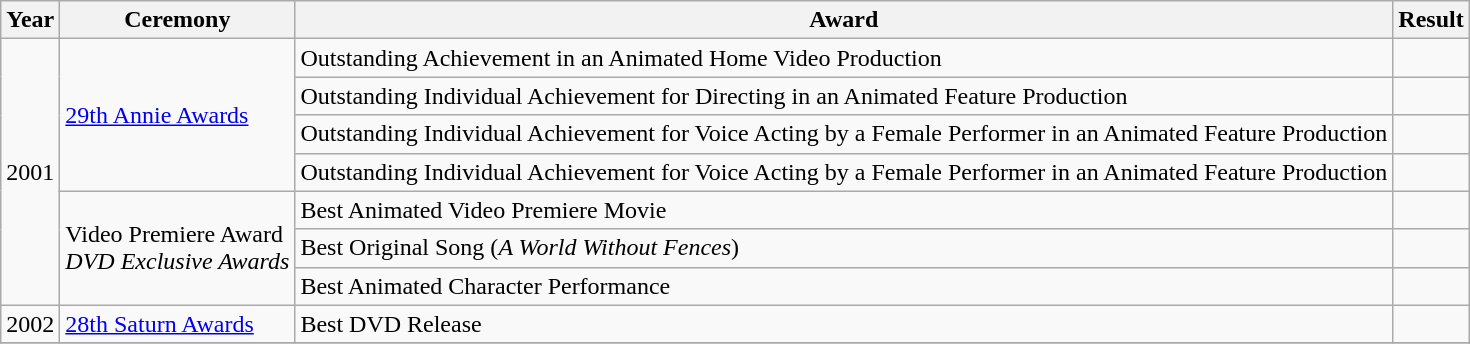<table class="wikitable">
<tr>
<th>Year</th>
<th>Ceremony</th>
<th>Award</th>
<th>Result</th>
</tr>
<tr>
<td rowspan=7>2001</td>
<td rowspan=4><a href='#'>29th Annie Awards</a></td>
<td>Outstanding Achievement in an Animated Home Video Production</td>
<td></td>
</tr>
<tr>
<td>Outstanding Individual Achievement for Directing in an Animated Feature Production</td>
<td></td>
</tr>
<tr>
<td>Outstanding Individual Achievement for Voice Acting by a Female Performer in an Animated Feature Production</td>
<td></td>
</tr>
<tr>
<td>Outstanding Individual Achievement for Voice Acting by a Female Performer in an Animated Feature Production</td>
<td></td>
</tr>
<tr>
<td rowspan=3>Video Premiere Award<br><em>DVD Exclusive Awards</em><br></td>
<td>Best Animated Video Premiere Movie</td>
<td></td>
</tr>
<tr>
<td>Best Original Song (<em>A World Without Fences</em>)</td>
<td></td>
</tr>
<tr>
<td>Best Animated Character Performance</td>
<td></td>
</tr>
<tr>
<td>2002</td>
<td><a href='#'>28th Saturn Awards</a></td>
<td>Best DVD Release</td>
<td></td>
</tr>
<tr>
</tr>
</table>
